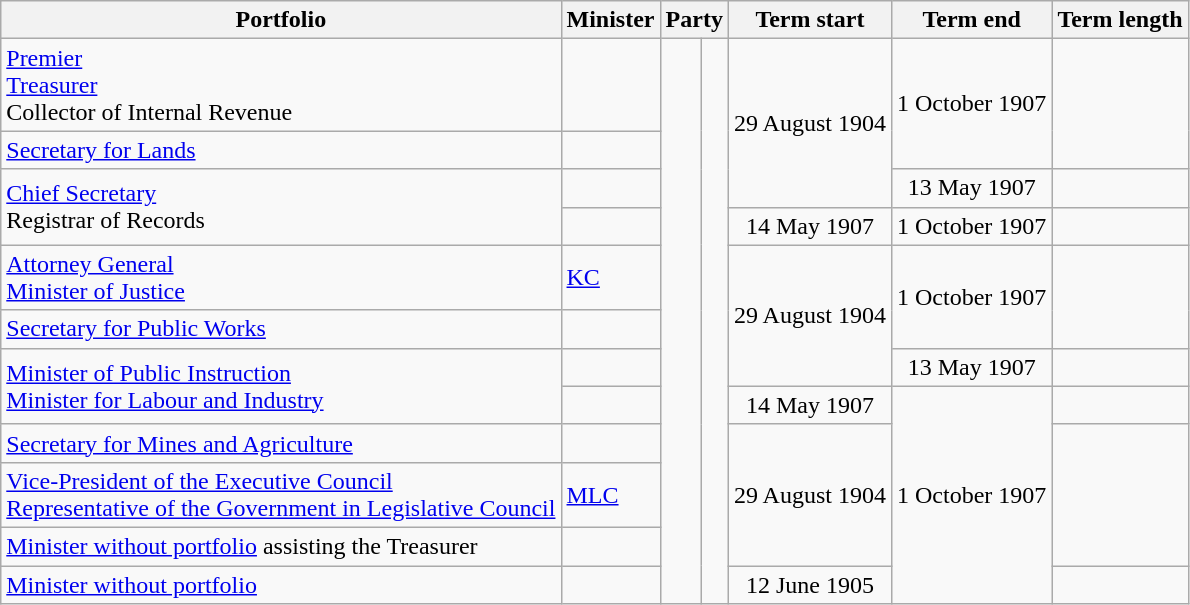<table class="wikitable sortable">
<tr>
<th>Portfolio</th>
<th>Minister</th>
<th colspan=2>Party</th>
<th>Term start</th>
<th>Term end</th>
<th>Term length</th>
</tr>
<tr>
<td><a href='#'>Premier</a><br><a href='#'>Treasurer</a><br>Collector of Internal Revenue</td>
<td></td>
<td rowspan="12" > </td>
<td rowspan="12"></td>
<td rowspan="3" align="center">29 August 1904</td>
<td rowspan="2" align="center">1 October 1907</td>
<td rowspan="2" align="center"></td>
</tr>
<tr>
<td><a href='#'>Secretary for Lands</a></td>
<td></td>
</tr>
<tr>
<td rowspan="2"><a href='#'>Chief Secretary</a><br>Registrar of Records</td>
<td></td>
<td align="center">13 May 1907</td>
<td align="center"></td>
</tr>
<tr>
<td></td>
<td align="center">14 May 1907</td>
<td align="center">1 October 1907</td>
<td align="center"></td>
</tr>
<tr>
<td><a href='#'>Attorney General</a><br><a href='#'>Minister of Justice</a></td>
<td> <a href='#'>KC</a></td>
<td rowspan="3" align="center">29 August 1904</td>
<td rowspan="2" align="center">1 October 1907</td>
<td rowspan="2" align="center"></td>
</tr>
<tr>
<td><a href='#'>Secretary for Public Works</a></td>
<td></td>
</tr>
<tr>
<td rowspan="2"><a href='#'>Minister of Public Instruction</a><br><a href='#'>Minister for Labour and Industry</a></td>
<td></td>
<td align="center">13 May 1907</td>
<td align="center"></td>
</tr>
<tr>
<td></td>
<td align="center">14 May 1907</td>
<td rowspan="5" align="center">1 October 1907</td>
<td align="center"></td>
</tr>
<tr>
<td><a href='#'>Secretary for Mines and Agriculture</a></td>
<td></td>
<td rowspan="3" align="center">29 August 1904</td>
<td rowspan="3" align="center"></td>
</tr>
<tr>
<td><a href='#'>Vice-President of the Executive Council</a><br><a href='#'>Representative of the Government in Legislative Council</a></td>
<td> <a href='#'>MLC</a></td>
</tr>
<tr>
<td><a href='#'>Minister without portfolio</a> assisting the Treasurer</td>
<td></td>
</tr>
<tr>
<td><a href='#'>Minister without portfolio</a></td>
<td></td>
<td align="center">12 June 1905</td>
<td align="center"></td>
</tr>
</table>
